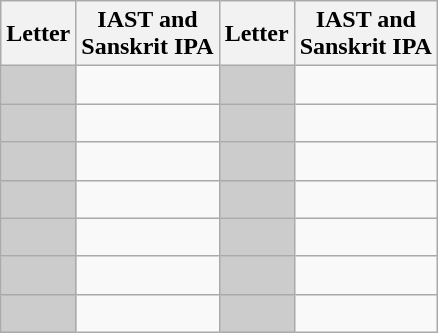<table class="wikitable" style="text-align:center">
<tr>
<th>Letter</th>
<th>IAST and<br>Sanskrit IPA</th>
<th>Letter</th>
<th>IAST and<br>Sanskrit IPA</th>
</tr>
<tr>
<td style="background:#ccc; font-size:24px;"></td>
<td> </td>
<td style="background:#ccc; font-size:24px;"></td>
<td> </td>
</tr>
<tr>
<td style="background:#ccc; font-size:24px;"></td>
<td> </td>
<td style="background:#ccc; font-size:24px;"></td>
<td> </td>
</tr>
<tr>
<td style="background:#ccc; font-size:24px;"></td>
<td> </td>
<td style="background:#ccc; font-size:24px;"></td>
<td> </td>
</tr>
<tr>
<td style="background:#ccc; font-size:24px;"></td>
<td> </td>
<td style="background:#ccc; font-size:24px;"></td>
<td> </td>
</tr>
<tr>
<td style="background:#ccc; font-size:24px;"></td>
<td> </td>
<td style="background:#ccc; font-size:24px;"></td>
<td> </td>
</tr>
<tr>
<td style="background:#ccc; font-size:24px;"></td>
<td> </td>
<td style="background:#ccc; font-size:24px;"></td>
<td> </td>
</tr>
<tr>
<td style="background:#ccc; font-size:24px;"></td>
<td> </td>
<td style="background:#ccc; font-size:24px;"></td>
<td> </td>
</tr>
</table>
